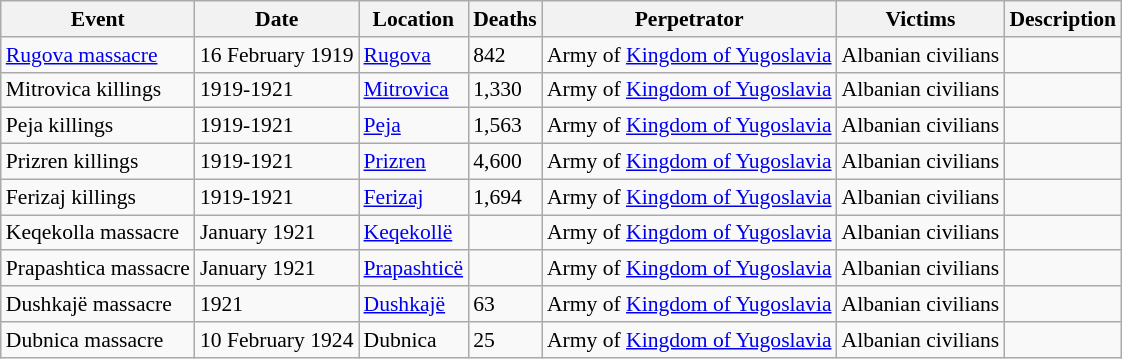<table class="sortable wikitable" style="font-size:90%;">
<tr>
<th>Event</th>
<th>Date</th>
<th>Location</th>
<th>Deaths</th>
<th>Perpetrator</th>
<th>Victims</th>
<th class="unsortable">Description</th>
</tr>
<tr>
<td><a href='#'>Rugova massacre</a></td>
<td>16 February 1919</td>
<td><a href='#'>Rugova</a></td>
<td>842</td>
<td>Army of <a href='#'>Kingdom of Yugoslavia</a></td>
<td>Albanian civilians </td>
<td></td>
</tr>
<tr>
<td>Mitrovica killings</td>
<td>1919-1921</td>
<td><a href='#'>Mitrovica</a></td>
<td>1,330</td>
<td>Army of <a href='#'>Kingdom of Yugoslavia</a></td>
<td>Albanian civilians</td>
<td></td>
</tr>
<tr>
<td>Peja killings</td>
<td>1919-1921</td>
<td><a href='#'>Peja</a></td>
<td>1,563</td>
<td>Army of <a href='#'>Kingdom of Yugoslavia</a></td>
<td>Albanian civilians</td>
<td></td>
</tr>
<tr>
<td>Prizren killings</td>
<td>1919-1921</td>
<td><a href='#'>Prizren</a></td>
<td>4,600</td>
<td>Army of <a href='#'>Kingdom of Yugoslavia</a></td>
<td>Albanian civilians</td>
<td></td>
</tr>
<tr>
<td>Ferizaj killings</td>
<td>1919-1921</td>
<td><a href='#'>Ferizaj</a></td>
<td>1,694</td>
<td>Army of <a href='#'>Kingdom of Yugoslavia</a></td>
<td>Albanian civilians</td>
<td></td>
</tr>
<tr>
<td>Keqekolla massacre</td>
<td>January 1921</td>
<td><a href='#'>Keqekollë</a></td>
<td></td>
<td>Army of <a href='#'>Kingdom of Yugoslavia</a></td>
<td>Albanian civilians</td>
<td></td>
</tr>
<tr>
<td>Prapashtica massacre</td>
<td>January 1921</td>
<td><a href='#'>Prapashticë</a></td>
<td></td>
<td>Army of <a href='#'>Kingdom of Yugoslavia</a></td>
<td>Albanian civilians</td>
<td></td>
</tr>
<tr>
<td>Dushkajë massacre</td>
<td>1921</td>
<td><a href='#'>Dushkajë</a></td>
<td>63</td>
<td>Army of <a href='#'>Kingdom of Yugoslavia</a></td>
<td>Albanian civilians</td>
<td></td>
</tr>
<tr>
<td>Dubnica massacre</td>
<td>10 February 1924</td>
<td>Dubnica</td>
<td>25</td>
<td>Army of <a href='#'>Kingdom of Yugoslavia</a></td>
<td>Albanian civilians</td>
<td></td>
</tr>
</table>
